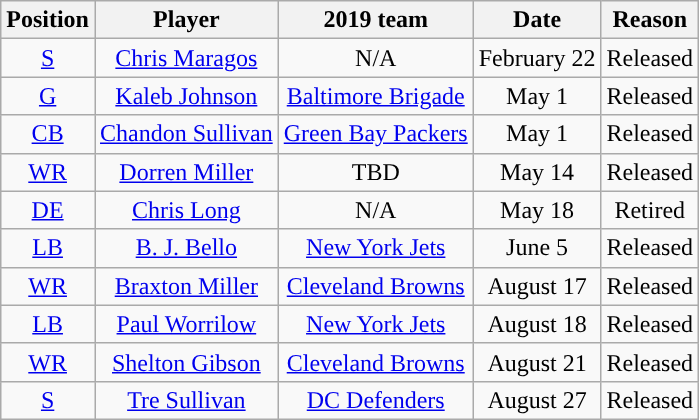<table class="wikitable" style="text-align:center">
<tr>
<th>Position</th>
<th>Player</th>
<th>2019 team</th>
<th>Date</th>
<th>Reason</th>
</tr>
<tr>
<td><a href='#'>S</a></td>
<td><a href='#'>Chris Maragos</a></td>
<td>N/A</td>
<td>February 22</td>
<td>Released</td>
</tr>
<tr>
<td><a href='#'>G</a></td>
<td><a href='#'>Kaleb Johnson</a></td>
<td><a href='#'>Baltimore Brigade</a></td>
<td>May 1</td>
<td>Released</td>
</tr>
<tr>
<td><a href='#'>CB</a></td>
<td><a href='#'>Chandon Sullivan</a></td>
<td><a href='#'>Green Bay Packers</a></td>
<td>May 1</td>
<td>Released</td>
</tr>
<tr>
<td><a href='#'>WR</a></td>
<td><a href='#'>Dorren Miller</a></td>
<td>TBD</td>
<td>May 14</td>
<td>Released</td>
</tr>
<tr>
<td><a href='#'>DE</a></td>
<td><a href='#'>Chris Long</a></td>
<td>N/A</td>
<td>May 18</td>
<td>Retired</td>
</tr>
<tr>
<td><a href='#'>LB</a></td>
<td><a href='#'>B. J. Bello</a></td>
<td><a href='#'>New York Jets</a></td>
<td>June 5</td>
<td>Released</td>
</tr>
<tr>
<td><a href='#'>WR</a></td>
<td><a href='#'>Braxton Miller</a></td>
<td><a href='#'>Cleveland Browns</a></td>
<td>August 17</td>
<td>Released</td>
</tr>
<tr>
<td><a href='#'>LB</a></td>
<td><a href='#'>Paul Worrilow</a></td>
<td><a href='#'>New York Jets</a></td>
<td>August 18</td>
<td>Released</td>
</tr>
<tr>
<td><a href='#'>WR</a></td>
<td><a href='#'>Shelton Gibson</a></td>
<td><a href='#'>Cleveland Browns</a></td>
<td>August 21</td>
<td>Released</td>
</tr>
<tr>
<td><a href='#'>S</a></td>
<td><a href='#'>Tre Sullivan</a></td>
<td><a href='#'>DC Defenders</a></td>
<td>August 27</td>
<td>Released</td>
</tr>
</table>
